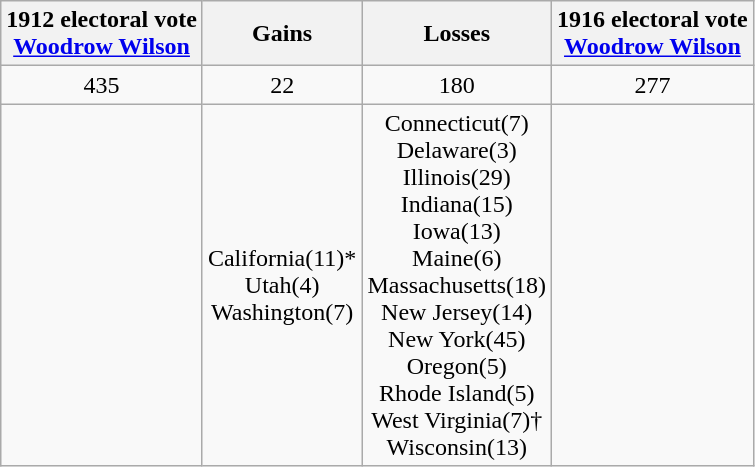<table class="wikitable" style="text-align:center">
<tr>
<th>1912 electoral vote<br><a href='#'>Woodrow Wilson</a></th>
<th>Gains</th>
<th>Losses</th>
<th>1916 electoral vote<br><a href='#'>Woodrow Wilson</a></th>
</tr>
<tr>
<td>435</td>
<td> 22</td>
<td> 180</td>
<td>277</td>
</tr>
<tr>
<td></td>
<td>California(11)*<br>Utah(4)<br>Washington(7)</td>
<td>Connecticut(7)<br>Delaware(3)<br>Illinois(29)<br>Indiana(15)<br>Iowa(13)<br>Maine(6)<br>Massachusetts(18)<br>New Jersey(14)<br>New York(45)<br>Oregon(5)<br>Rhode Island(5)<br>West Virginia(7)†<br>Wisconsin(13)</td>
<td></td>
</tr>
</table>
